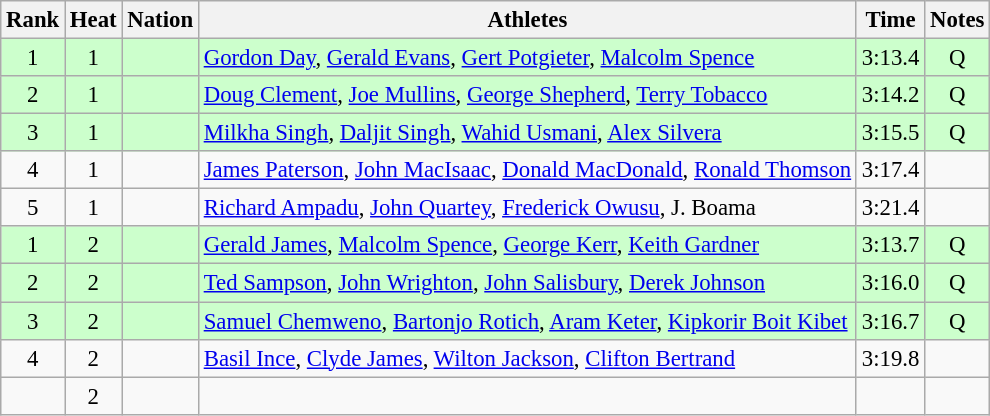<table class="wikitable sortable" style="text-align:center;font-size:95%">
<tr>
<th>Rank</th>
<th>Heat</th>
<th>Nation</th>
<th>Athletes</th>
<th>Time</th>
<th>Notes</th>
</tr>
<tr bgcolor=ccffcc>
<td>1</td>
<td>1</td>
<td align=left></td>
<td align=left><a href='#'>Gordon Day</a>, <a href='#'>Gerald Evans</a>, <a href='#'>Gert Potgieter</a>, <a href='#'>Malcolm Spence</a></td>
<td>3:13.4</td>
<td>Q</td>
</tr>
<tr bgcolor=ccffcc>
<td>2</td>
<td>1</td>
<td align=left></td>
<td align=left><a href='#'>Doug Clement</a>, <a href='#'>Joe Mullins</a>, <a href='#'>George Shepherd</a>, <a href='#'>Terry Tobacco</a></td>
<td>3:14.2</td>
<td>Q</td>
</tr>
<tr bgcolor=ccffcc>
<td>3</td>
<td>1</td>
<td align=left></td>
<td align=left><a href='#'>Milkha Singh</a>, <a href='#'>Daljit Singh</a>, <a href='#'>Wahid Usmani</a>, <a href='#'>Alex Silvera</a></td>
<td>3:15.5</td>
<td>Q</td>
</tr>
<tr>
<td>4</td>
<td>1</td>
<td align=left></td>
<td align=left><a href='#'>James Paterson</a>, <a href='#'>John MacIsaac</a>, <a href='#'>Donald MacDonald</a>, <a href='#'>Ronald Thomson</a></td>
<td>3:17.4</td>
<td></td>
</tr>
<tr>
<td>5</td>
<td>1</td>
<td align=left></td>
<td align=left><a href='#'>Richard Ampadu</a>, <a href='#'>John Quartey</a>, <a href='#'>Frederick Owusu</a>, J. Boama</td>
<td>3:21.4</td>
<td></td>
</tr>
<tr bgcolor=ccffcc>
<td>1</td>
<td>2</td>
<td align=left></td>
<td align=left><a href='#'>Gerald James</a>, <a href='#'>Malcolm Spence</a>, <a href='#'>George Kerr</a>, <a href='#'>Keith Gardner</a></td>
<td>3:13.7</td>
<td>Q</td>
</tr>
<tr bgcolor=ccffcc>
<td>2</td>
<td>2</td>
<td align=left></td>
<td align=left><a href='#'>Ted Sampson</a>, <a href='#'>John Wrighton</a>, <a href='#'>John Salisbury</a>, <a href='#'>Derek Johnson</a></td>
<td>3:16.0</td>
<td>Q</td>
</tr>
<tr bgcolor=ccffcc>
<td>3</td>
<td>2</td>
<td align=left></td>
<td align=left><a href='#'>Samuel Chemweno</a>, <a href='#'>Bartonjo Rotich</a>, <a href='#'>Aram Keter</a>, <a href='#'>Kipkorir Boit Kibet</a></td>
<td>3:16.7</td>
<td>Q</td>
</tr>
<tr>
<td>4</td>
<td>2</td>
<td align=left></td>
<td align=left><a href='#'>Basil Ince</a>, <a href='#'>Clyde James</a>, <a href='#'>Wilton Jackson</a>, <a href='#'>Clifton Bertrand</a></td>
<td>3:19.8</td>
<td></td>
</tr>
<tr>
<td></td>
<td>2</td>
<td align=left></td>
<td align=left></td>
<td></td>
<td></td>
</tr>
</table>
